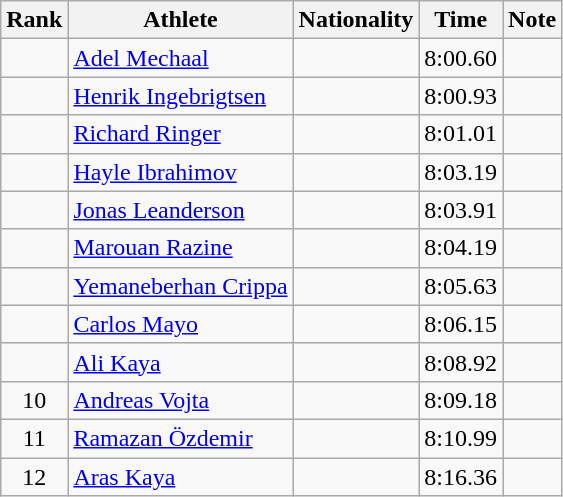<table class="wikitable sortable" style="text-align:center">
<tr>
<th>Rank</th>
<th>Athlete</th>
<th>Nationality</th>
<th>Time</th>
<th>Note</th>
</tr>
<tr>
<td></td>
<td align=left><a href='#'>Adel Mechaal</a></td>
<td align=left></td>
<td>8:00.60</td>
<td></td>
</tr>
<tr>
<td></td>
<td align=left><a href='#'>Henrik Ingebrigtsen</a></td>
<td align=left></td>
<td>8:00.93</td>
<td></td>
</tr>
<tr>
<td></td>
<td align=left><a href='#'>Richard Ringer</a></td>
<td align=left></td>
<td>8:01.01</td>
<td></td>
</tr>
<tr>
<td></td>
<td align=left><a href='#'>Hayle Ibrahimov</a></td>
<td align=left></td>
<td>8:03.19</td>
<td></td>
</tr>
<tr>
<td></td>
<td align=left><a href='#'>Jonas Leanderson</a></td>
<td align=left></td>
<td>8:03.91</td>
<td></td>
</tr>
<tr>
<td></td>
<td align=left><a href='#'>Marouan Razine</a></td>
<td align=left></td>
<td>8:04.19</td>
<td></td>
</tr>
<tr>
<td></td>
<td align=left><a href='#'>Yemaneberhan Crippa</a></td>
<td align=left></td>
<td>8:05.63</td>
<td></td>
</tr>
<tr>
<td></td>
<td align=left><a href='#'>Carlos Mayo</a></td>
<td align=left></td>
<td>8:06.15</td>
<td></td>
</tr>
<tr>
<td></td>
<td align=left><a href='#'>Ali Kaya</a></td>
<td align=left></td>
<td>8:08.92</td>
<td></td>
</tr>
<tr>
<td>10</td>
<td align=left><a href='#'>Andreas Vojta</a></td>
<td align=left></td>
<td>8:09.18</td>
<td></td>
</tr>
<tr>
<td>11</td>
<td align=left><a href='#'>Ramazan Özdemir</a></td>
<td align=left></td>
<td>8:10.99</td>
<td></td>
</tr>
<tr>
<td>12</td>
<td align=left><a href='#'>Aras Kaya</a></td>
<td align=left></td>
<td>8:16.36</td>
<td></td>
</tr>
</table>
